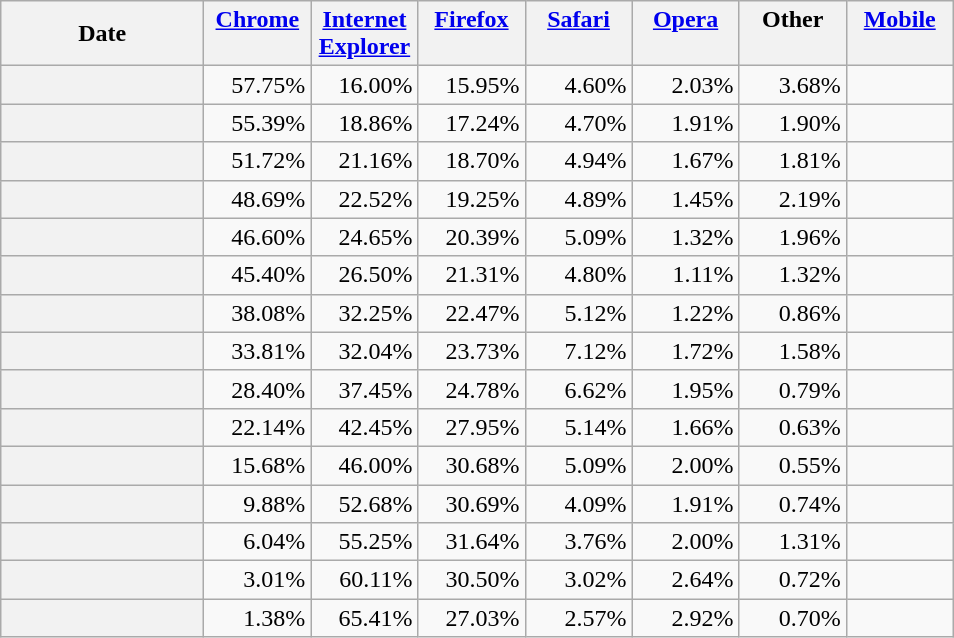<table class="wikitable plainrowheaders sortable" style="text-align:right;">
<tr>
<th scope="col" style="width:8em">Date<br></th>
<th scope="col" style="width:4em"><a href='#'>Chrome</a><br><br></th>
<th scope="col" style="width:4em"><a href='#'>Internet<br>Explorer</a><br></th>
<th scope="col" style="width:4em"><a href='#'>Firefox</a><br><br></th>
<th scope="col" style="width:4em"><a href='#'>Safari</a><br><br></th>
<th scope="col" style="width:4em"><a href='#'>Opera</a><br><br></th>
<th scope="col" style="width:4em">Other<br><br></th>
<th scope="col" style="width:4em"><a href='#'>Mobile</a><br><br></th>
</tr>
<tr>
<th scope="row" style="text-align:right;"></th>
<td>57.75%</td>
<td>16.00%</td>
<td>15.95%</td>
<td>4.60%</td>
<td>2.03%</td>
<td>3.68%</td>
<td></td>
</tr>
<tr>
<th scope="row" style="text-align:right;"></th>
<td>55.39%</td>
<td>18.86%</td>
<td>17.24%</td>
<td>4.70%</td>
<td>1.91%</td>
<td>1.90%</td>
<td></td>
</tr>
<tr>
<th scope="row" style="text-align:right;"></th>
<td>51.72%</td>
<td>21.16%</td>
<td>18.70%</td>
<td>4.94%</td>
<td>1.67%</td>
<td>1.81%</td>
<td></td>
</tr>
<tr>
<th scope="row" style="text-align:right;"></th>
<td>48.69%</td>
<td>22.52%</td>
<td>19.25%</td>
<td>4.89%</td>
<td>1.45%</td>
<td>2.19%</td>
<td></td>
</tr>
<tr>
<th scope="row" style="text-align:right;"></th>
<td>46.60%</td>
<td>24.65%</td>
<td>20.39%</td>
<td>5.09%</td>
<td>1.32%</td>
<td>1.96%</td>
<td></td>
</tr>
<tr>
<th scope="row" style="text-align:right;"></th>
<td>45.40%</td>
<td>26.50%</td>
<td>21.31%</td>
<td>4.80%</td>
<td>1.11%</td>
<td>1.32%</td>
<td></td>
</tr>
<tr>
<th scope="row" style="text-align:right;"></th>
<td>38.08%</td>
<td>32.25%</td>
<td>22.47%</td>
<td>5.12%</td>
<td>1.22%</td>
<td>0.86%</td>
<td></td>
</tr>
<tr>
<th scope="row" style="text-align:right;"></th>
<td>33.81%</td>
<td>32.04%</td>
<td>23.73%</td>
<td>7.12%</td>
<td>1.72%</td>
<td>1.58%</td>
<td></td>
</tr>
<tr>
<th scope="row" style="text-align:right;"></th>
<td>28.40%</td>
<td>37.45%</td>
<td>24.78%</td>
<td>6.62%</td>
<td>1.95%</td>
<td>0.79%</td>
<td></td>
</tr>
<tr>
<th scope="row" style="text-align:right;"></th>
<td>22.14%</td>
<td>42.45%</td>
<td>27.95%</td>
<td>5.14%</td>
<td>1.66%</td>
<td>0.63%</td>
<td></td>
</tr>
<tr>
<th scope="row" style="text-align:right;"></th>
<td>15.68%</td>
<td>46.00%</td>
<td>30.68%</td>
<td>5.09%</td>
<td>2.00%</td>
<td>0.55%</td>
<td></td>
</tr>
<tr>
<th scope="row" style="text-align:right;"></th>
<td>9.88%</td>
<td>52.68%</td>
<td>30.69%</td>
<td>4.09%</td>
<td>1.91%</td>
<td>0.74%</td>
<td></td>
</tr>
<tr>
<th scope="row" style="text-align:right;"></th>
<td>6.04%</td>
<td>55.25%</td>
<td>31.64%</td>
<td>3.76%</td>
<td>2.00%</td>
<td>1.31%</td>
<td></td>
</tr>
<tr>
<th scope="row" style="text-align:right;"></th>
<td>3.01%</td>
<td>60.11%</td>
<td>30.50%</td>
<td>3.02%</td>
<td>2.64%</td>
<td>0.72%</td>
<td></td>
</tr>
<tr>
<th scope="row" style="text-align:right;"></th>
<td>1.38%</td>
<td>65.41%</td>
<td>27.03%</td>
<td>2.57%</td>
<td>2.92%</td>
<td>0.70%</td>
<td></td>
</tr>
</table>
